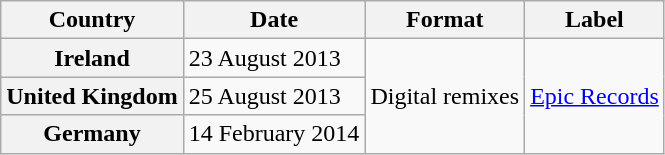<table class="wikitable plainrowheaders">
<tr>
<th scope="col">Country</th>
<th scope="col">Date</th>
<th scope="col">Format</th>
<th scope="col">Label</th>
</tr>
<tr>
<th scope="row">Ireland</th>
<td>23 August 2013</td>
<td rowspan="3">Digital remixes</td>
<td rowspan="3"><a href='#'>Epic Records</a></td>
</tr>
<tr>
<th scope="row">United Kingdom</th>
<td>25 August 2013</td>
</tr>
<tr>
<th scope="row">Germany</th>
<td>14 February 2014</td>
</tr>
</table>
